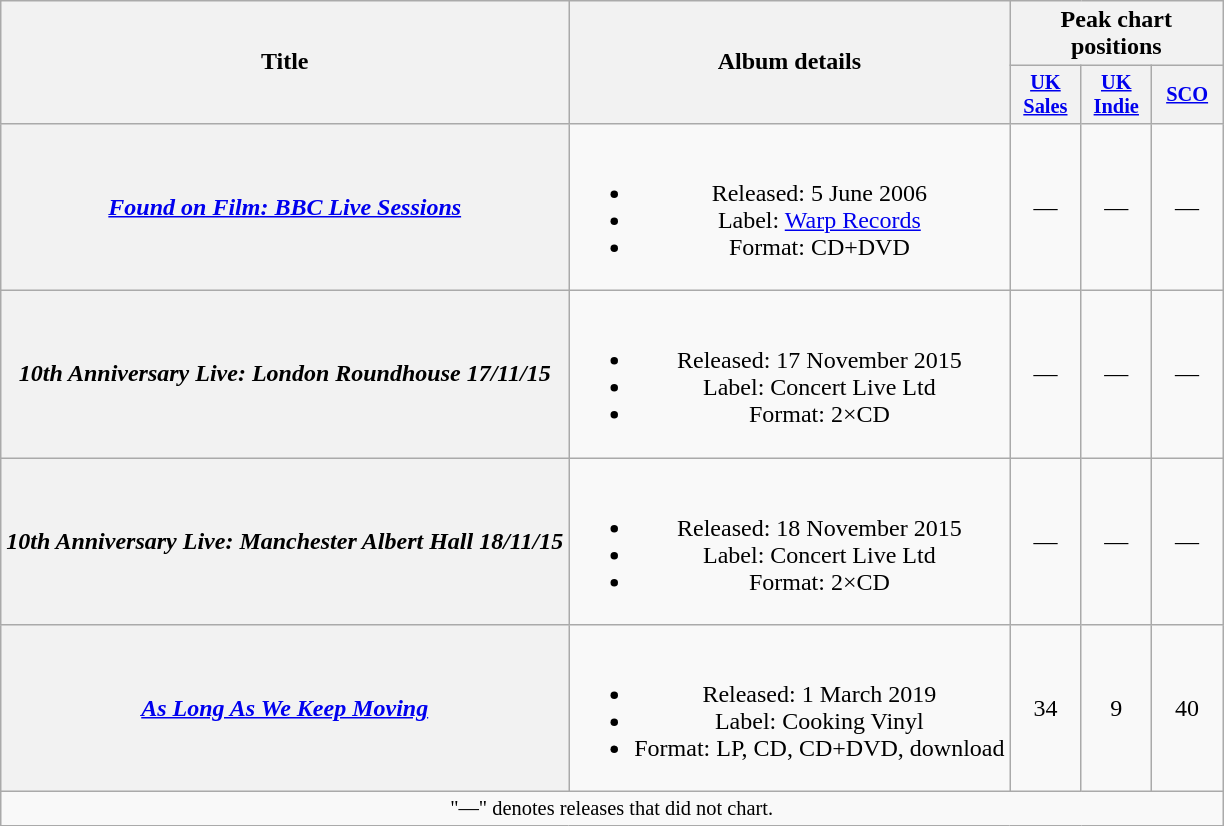<table class="wikitable plainrowheaders" style="text-align:center;">
<tr>
<th scope="col" rowspan="2">Title</th>
<th scope="col" rowspan="2">Album details</th>
<th scope="col" colspan="3">Peak chart positions</th>
</tr>
<tr>
<th scope="col" style="width:3em;font-size:85%;"><a href='#'>UK<br>Sales</a><br></th>
<th scope="col" style="width:3em;font-size:85%;"><a href='#'>UK<br>Indie</a><br></th>
<th scope="col" style="width:3em;font-size:85%;"><a href='#'>SCO</a><br></th>
</tr>
<tr>
<th scope="row"><em><a href='#'>Found on Film: BBC Live Sessions</a></em></th>
<td><br><ul><li>Released: 5 June 2006</li><li>Label: <a href='#'>Warp Records</a></li><li>Format: CD+DVD</li></ul></td>
<td>—</td>
<td>—</td>
<td>—</td>
</tr>
<tr>
<th scope="row"><em>10th Anniversary Live: London Roundhouse 17/11/15</em></th>
<td><br><ul><li>Released: 17 November 2015</li><li>Label: Concert Live Ltd</li><li>Format: 2×CD</li></ul></td>
<td>—</td>
<td>—</td>
<td>—</td>
</tr>
<tr>
<th scope="row"><em>10th Anniversary Live: Manchester Albert Hall 18/11/15</em></th>
<td><br><ul><li>Released: 18 November 2015</li><li>Label: Concert Live Ltd</li><li>Format: 2×CD</li></ul></td>
<td>—</td>
<td>—</td>
<td>—</td>
</tr>
<tr>
<th scope="row"><em><a href='#'>As Long As We Keep Moving</a></em></th>
<td><br><ul><li>Released: 1 March 2019</li><li>Label: Cooking Vinyl</li><li>Format: LP, CD, CD+DVD, download</li></ul></td>
<td>34</td>
<td>9</td>
<td>40</td>
</tr>
<tr>
<td align="center" colspan="13" style="font-size: 85%">"—" denotes releases that did not chart.</td>
</tr>
</table>
